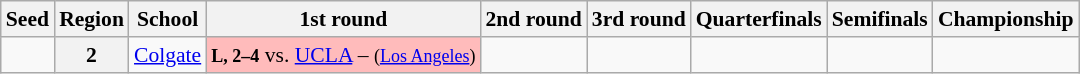<table class="sortable wikitable" style="white-space:nowrap; font-size:90%;">
<tr>
<th>Seed</th>
<th>Region</th>
<th>School</th>
<th>1st round</th>
<th>2nd round</th>
<th>3rd round</th>
<th>Quarterfinals</th>
<th>Semifinals</th>
<th>Championship</th>
</tr>
<tr>
<td></td>
<th>2</th>
<td><a href='#'>Colgate</a></td>
<td style="background:#FBB;"><small><strong>L, 2–4</strong></small> vs. <a href='#'>UCLA</a> – <small>(<a href='#'>Los Angeles</a>)</small></td>
<td></td>
<td></td>
<td></td>
<td></td>
<td></td>
</tr>
</table>
